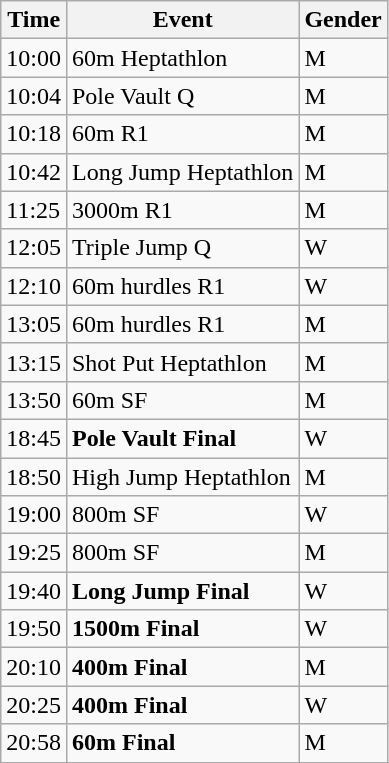<table class="wikitable sortable">
<tr>
<th>Time</th>
<th>Event</th>
<th>Gender</th>
</tr>
<tr>
<td>10:00</td>
<td>60m Heptathlon</td>
<td>M</td>
</tr>
<tr>
<td>10:04</td>
<td>Pole Vault Q</td>
<td>M</td>
</tr>
<tr>
<td>10:18</td>
<td>60m R1</td>
<td>M</td>
</tr>
<tr>
<td>10:42</td>
<td>Long Jump Heptathlon</td>
<td>M</td>
</tr>
<tr>
<td>11:25</td>
<td>3000m R1</td>
<td>M</td>
</tr>
<tr>
<td>12:05</td>
<td>Triple Jump Q</td>
<td>W</td>
</tr>
<tr>
<td>12:10</td>
<td>60m hurdles R1</td>
<td>W</td>
</tr>
<tr>
<td>13:05</td>
<td>60m hurdles R1</td>
<td>M</td>
</tr>
<tr>
<td>13:15</td>
<td>Shot Put Heptathlon</td>
<td>M</td>
</tr>
<tr>
<td>13:50</td>
<td>60m SF</td>
<td>M</td>
</tr>
<tr>
<td>18:45</td>
<td><strong>Pole Vault Final</strong></td>
<td>W</td>
</tr>
<tr>
<td>18:50</td>
<td>High Jump Heptathlon</td>
<td>M</td>
</tr>
<tr>
<td>19:00</td>
<td>800m SF</td>
<td>W</td>
</tr>
<tr>
<td>19:25</td>
<td>800m SF</td>
<td>M</td>
</tr>
<tr>
<td>19:40</td>
<td><strong>Long Jump Final</strong></td>
<td>W</td>
</tr>
<tr>
<td>19:50</td>
<td><strong>1500m Final</strong></td>
<td>W</td>
</tr>
<tr>
<td>20:10</td>
<td><strong>400m Final</strong></td>
<td>M</td>
</tr>
<tr>
<td>20:25</td>
<td><strong>400m Final</strong></td>
<td>W</td>
</tr>
<tr>
<td>20:58</td>
<td><strong>60m Final</strong></td>
<td>M</td>
</tr>
<tr>
</tr>
</table>
